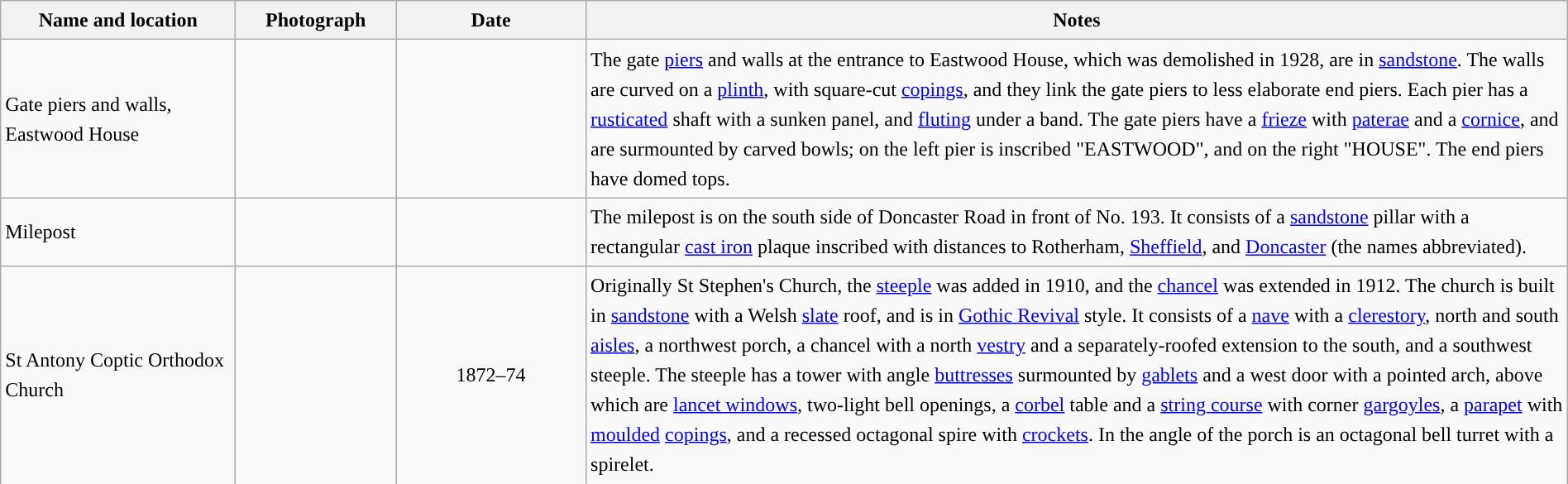<table class="wikitable sortable plainrowheaders" style="width:100%;border:0px;text-align:left;line-height:150%;">
<tr>
<th scope="col"  style="width:150px">Name and location</th>
<th scope="col"  style="width:100px" class="unsortable">Photograph</th>
<th scope="col"  style="width:120px">Date</th>
<th scope="col"  style="width:650px" class="unsortable">Notes</th>
</tr>
<tr>
<td>Gate piers and walls, Eastwood House<br><small></small></td>
<td></td>
<td align="center"></td>
<td>The gate <a href='#'>piers</a> and walls at the entrance to Eastwood House, which was demolished in 1928, are in <a href='#'>sandstone</a>.  The walls are curved on a <a href='#'>plinth</a>, with square-cut <a href='#'>copings</a>, and they link the gate piers to less elaborate end piers.  Each pier has a <a href='#'>rusticated</a> shaft with a sunken panel, and <a href='#'>fluting</a> under a band.  The gate piers have a <a href='#'>frieze</a> with <a href='#'>paterae</a> and a <a href='#'>cornice</a>, and are surmounted by carved bowls; on the left pier is inscribed "EASTWOOD", and on the right "HOUSE".  The end piers have domed tops.</td>
</tr>
<tr>
<td>Milepost<br><small></small></td>
<td></td>
<td align="center"></td>
<td>The milepost is on the south side of Doncaster Road in front of No. 193.  It consists of a <a href='#'>sandstone</a> pillar with a rectangular <a href='#'>cast iron</a> plaque inscribed with distances to Rotherham, <a href='#'>Sheffield</a>, and <a href='#'>Doncaster</a> (the names abbreviated).</td>
</tr>
<tr>
<td>St Antony Coptic Orthodox Church<br><small></small></td>
<td></td>
<td align="center">1872–74</td>
<td>Originally St Stephen's Church, the <a href='#'>steeple</a> was added in 1910, and the <a href='#'>chancel</a> was extended in 1912.  The church is built in <a href='#'>sandstone</a> with a Welsh <a href='#'>slate</a> roof, and is in <a href='#'>Gothic Revival</a> style.  It consists of a <a href='#'>nave</a> with a <a href='#'>clerestory</a>, north and south <a href='#'>aisles</a>, a northwest porch, a chancel with a north <a href='#'>vestry</a> and a separately-roofed extension to the south, and a southwest steeple.  The steeple has a tower with angle <a href='#'>buttresses</a> surmounted by <a href='#'>gablets</a> and a west door with a pointed arch, above which are <a href='#'>lancet windows</a>, two-light bell openings, a <a href='#'>corbel</a> table and a <a href='#'>string course</a> with corner <a href='#'>gargoyles</a>, a <a href='#'>parapet</a> with <a href='#'>moulded</a> <a href='#'>copings</a>, and a recessed octagonal spire with <a href='#'>crockets</a>.  In the angle of the porch is an octagonal bell turret with a spirelet.</td>
</tr>
<tr>
</tr>
</table>
